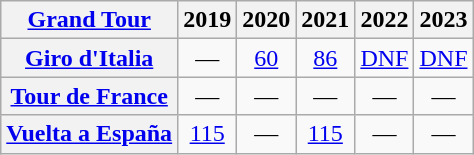<table class="wikitable plainrowheaders">
<tr>
<th scope="col"><a href='#'>Grand Tour</a></th>
<th scope="col">2019</th>
<th scope="col">2020</th>
<th scope="col">2021</th>
<th scope="col">2022</th>
<th scope="col">2023</th>
</tr>
<tr style="text-align:center;">
<th scope="row"> <a href='#'>Giro d'Italia</a></th>
<td>—</td>
<td><a href='#'>60</a></td>
<td><a href='#'>86</a></td>
<td><a href='#'>DNF</a></td>
<td><a href='#'>DNF</a></td>
</tr>
<tr style="text-align:center;">
<th scope="row"> <a href='#'>Tour de France</a></th>
<td>—</td>
<td>—</td>
<td>—</td>
<td>—</td>
<td>—</td>
</tr>
<tr style="text-align:center;">
<th scope="row"> <a href='#'>Vuelta a España</a></th>
<td><a href='#'>115</a></td>
<td>—</td>
<td><a href='#'>115</a></td>
<td>—</td>
<td>—</td>
</tr>
</table>
